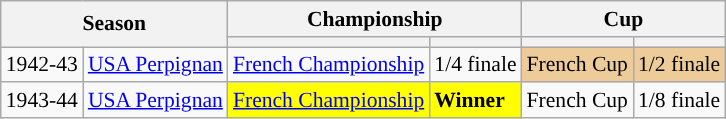<table class="wikitable" style="font-size:90%; style="text-align:center">
<tr>
<th colspan="2" rowspan="2" scope="col" style="background-color:#; color:#;">Season</th>
<th colspan="2" scope="col" style="background-color:#; color:#;">Championship</th>
<th colspan="2" scope="col" style="background-color:#; color:#;">Cup</th>
</tr>
<tr>
<th scope="col" style="background-color:#; color:#;"></th>
<th scope="col" style="background-color:#; color:#;"></th>
<th scope="col" style="background-color:#; color:#;"></th>
<th scope="col" style="background-color:#; color:#;"></th>
</tr>
<tr>
<td style="text-align:left">1942-43</td>
<td> <a href='#'>USA Perpignan</a></td>
<td><a href='#'>French Championship</a></td>
<td>1/4 finale</td>
<td bgcolor=#eecc99>French Cup</td>
<td bgcolor=#eecc99>1/2 finale</td>
</tr>
<tr>
<td style="text-align:left">1943-44</td>
<td> <a href='#'>USA Perpignan</a></td>
<td bgcolor=#FFFF00><a href='#'>French Championship</a></td>
<td bgcolor=#FFFF00><strong>Winner</strong></td>
<td>French Cup</td>
<td>1/8 finale</td>
</tr>
</table>
